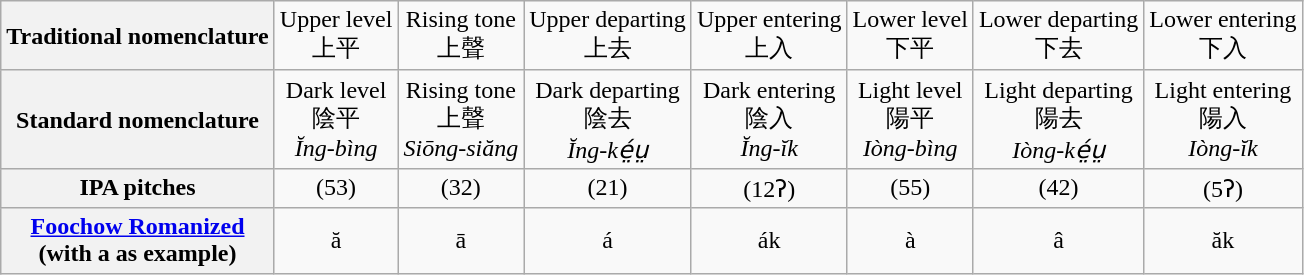<table class="wikitable" style="text-align:center">
<tr>
<th>Traditional nomenclature</th>
<td>Upper level <br>上平</td>
<td>Rising tone <br>上聲</td>
<td>Upper departing <br>上去</td>
<td>Upper entering <br>上入</td>
<td>Lower level <br>下平</td>
<td>Lower departing <br>下去</td>
<td>Lower entering <br>下入</td>
</tr>
<tr>
<th>Standard nomenclature</th>
<td>Dark level <br>陰平 <br> <em>Ĭng-bìng</em></td>
<td>Rising tone <br>上聲 <br> <em>Siōng-siăng</em></td>
<td>Dark departing <br>陰去 <br> <em>Ĭng-ké̤ṳ</em></td>
<td>Dark entering <br>陰入 <br> <em>Ĭng-ĭk</em></td>
<td>Light level <br>陽平 <br> <em>Iòng-bìng</em></td>
<td>Light departing <br>陽去 <br> <em>Iòng-ké̤ṳ</em></td>
<td>Light entering <br>陽入 <br> <em>Iòng-ĭk</em></td>
</tr>
<tr>
<th>IPA pitches</th>
<td> (53)</td>
<td> (32)</td>
<td> (21)</td>
<td> (12ʔ)</td>
<td> (55)</td>
<td> (42)</td>
<td> (5ʔ)</td>
</tr>
<tr>
<th><a href='#'>Foochow Romanized</a><br>(with a as example)</th>
<td>ă</td>
<td>ā</td>
<td>á</td>
<td>ák</td>
<td>à</td>
<td>â</td>
<td>ăk</td>
</tr>
</table>
